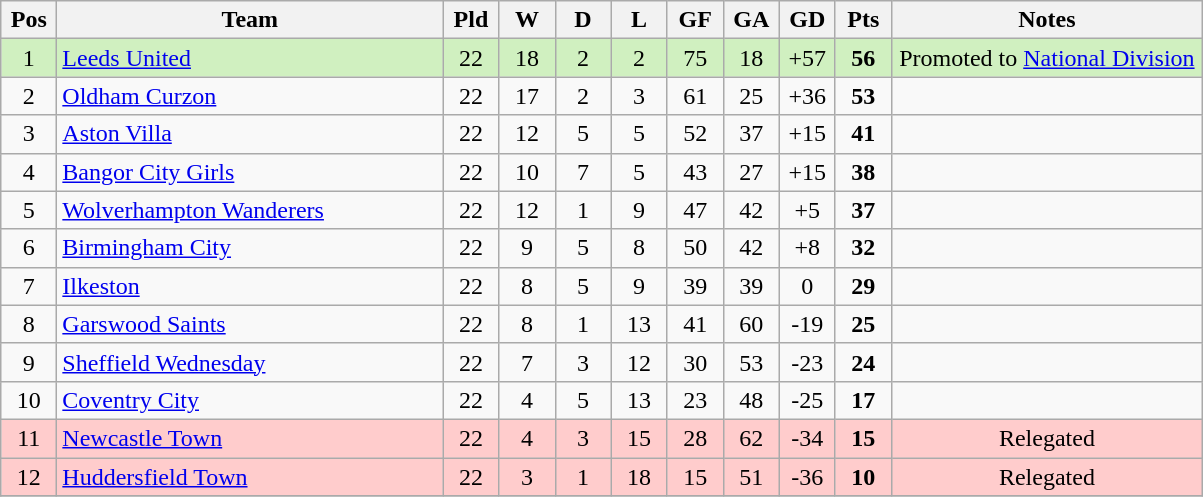<table class="wikitable" style="text-align:center;">
<tr>
<th width=30 abbr="Position">Pos</th>
<th width=250>Team</th>
<th width=30 abbr="Played">Pld</th>
<th width=30 abbr="Won">W</th>
<th width=30 abbr="Drawn">D</th>
<th width=30 abbr="Lost">L</th>
<th width=30 abbr="Goals for">GF</th>
<th width=30 abbr="Goals against">GA</th>
<th width=30 abbr="Goal difference">GD</th>
<th width=30 abbr="Points">Pts</th>
<th width=200>Notes</th>
</tr>
<tr bgcolor="D0F0C0">
<td>1</td>
<td align="left"><a href='#'>Leeds United</a></td>
<td>22</td>
<td>18</td>
<td>2</td>
<td>2</td>
<td>75</td>
<td>18</td>
<td>+57</td>
<td><strong>56</strong></td>
<td>Promoted to <a href='#'>National Division</a></td>
</tr>
<tr>
<td>2</td>
<td align="left"><a href='#'>Oldham Curzon</a></td>
<td>22</td>
<td>17</td>
<td>2</td>
<td>3</td>
<td>61</td>
<td>25</td>
<td>+36</td>
<td><strong>53</strong></td>
<td></td>
</tr>
<tr>
<td>3</td>
<td align="left"><a href='#'>Aston Villa</a></td>
<td>22</td>
<td>12</td>
<td>5</td>
<td>5</td>
<td>52</td>
<td>37</td>
<td>+15</td>
<td><strong>41</strong></td>
<td></td>
</tr>
<tr>
<td>4</td>
<td align="left"><a href='#'>Bangor City Girls</a></td>
<td>22</td>
<td>10</td>
<td>7</td>
<td>5</td>
<td>43</td>
<td>27</td>
<td>+15</td>
<td><strong>38</strong></td>
<td></td>
</tr>
<tr>
<td>5</td>
<td align="left"><a href='#'>Wolverhampton Wanderers</a></td>
<td>22</td>
<td>12</td>
<td>1</td>
<td>9</td>
<td>47</td>
<td>42</td>
<td>+5</td>
<td><strong>37</strong></td>
<td></td>
</tr>
<tr>
<td>6</td>
<td align="left"><a href='#'>Birmingham City</a></td>
<td>22</td>
<td>9</td>
<td>5</td>
<td>8</td>
<td>50</td>
<td>42</td>
<td>+8</td>
<td><strong>32</strong></td>
<td></td>
</tr>
<tr>
<td>7</td>
<td align="left"><a href='#'>Ilkeston</a></td>
<td>22</td>
<td>8</td>
<td>5</td>
<td>9</td>
<td>39</td>
<td>39</td>
<td>0</td>
<td><strong>29</strong></td>
<td></td>
</tr>
<tr>
<td>8</td>
<td align="left"><a href='#'>Garswood Saints</a></td>
<td>22</td>
<td>8</td>
<td>1</td>
<td>13</td>
<td>41</td>
<td>60</td>
<td>-19</td>
<td><strong>25</strong></td>
<td></td>
</tr>
<tr>
<td>9</td>
<td align="left"><a href='#'>Sheffield Wednesday</a></td>
<td>22</td>
<td>7</td>
<td>3</td>
<td>12</td>
<td>30</td>
<td>53</td>
<td>-23</td>
<td><strong>24</strong></td>
<td></td>
</tr>
<tr>
<td>10</td>
<td align="left"><a href='#'>Coventry City</a></td>
<td>22</td>
<td>4</td>
<td>5</td>
<td>13</td>
<td>23</td>
<td>48</td>
<td>-25</td>
<td><strong>17</strong></td>
<td></td>
</tr>
<tr bgcolor="FFCCCC">
<td>11</td>
<td align="left"><a href='#'>Newcastle Town</a></td>
<td>22</td>
<td>4</td>
<td>3</td>
<td>15</td>
<td>28</td>
<td>62</td>
<td>-34</td>
<td><strong>15</strong></td>
<td>Relegated</td>
</tr>
<tr bgcolor="FFCCCC">
<td>12</td>
<td align="left"><a href='#'>Huddersfield Town</a></td>
<td>22</td>
<td>3</td>
<td>1</td>
<td>18</td>
<td>15</td>
<td>51</td>
<td>-36</td>
<td><strong>10</strong></td>
<td>Relegated</td>
</tr>
<tr>
</tr>
</table>
